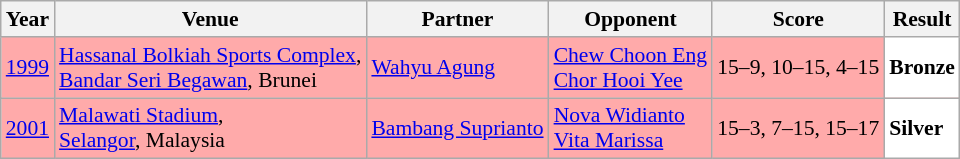<table class="sortable wikitable" style="font-size: 90%;">
<tr>
<th>Year</th>
<th>Venue</th>
<th>Partner</th>
<th>Opponent</th>
<th>Score</th>
<th>Result</th>
</tr>
<tr style="background:#FFAAAA">
<td align="center"><a href='#'>1999</a></td>
<td align="left"><a href='#'>Hassanal Bolkiah Sports Complex</a>,<br><a href='#'>Bandar Seri Begawan</a>, Brunei</td>
<td align="left"> <a href='#'>Wahyu Agung</a></td>
<td align="left"> <a href='#'>Chew Choon Eng</a> <br>  <a href='#'>Chor Hooi Yee</a></td>
<td align="left">15–9, 10–15, 4–15</td>
<td style="text-align:left; background:white"> <strong>Bronze</strong></td>
</tr>
<tr style="background:#FFAAAA">
<td align="center"><a href='#'>2001</a></td>
<td align="left"><a href='#'>Malawati Stadium</a>,<br><a href='#'>Selangor</a>, Malaysia</td>
<td align="left"> <a href='#'>Bambang Suprianto</a></td>
<td align="left"> <a href='#'>Nova Widianto</a> <br>  <a href='#'>Vita Marissa</a></td>
<td align="left">15–3, 7–15, 15–17</td>
<td style="text-align:left; background:white"> <strong>Silver</strong></td>
</tr>
</table>
